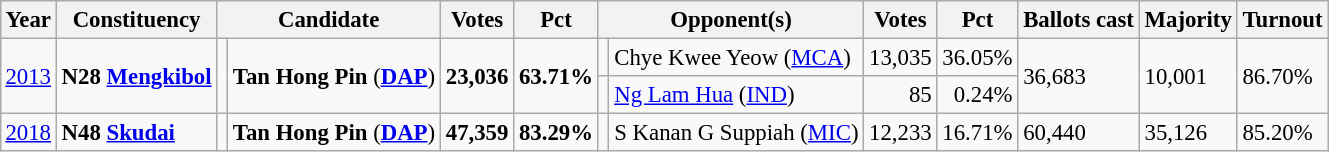<table class="wikitable" style="margin:0.5em ; font-size:95%">
<tr>
<th>Year</th>
<th>Constituency</th>
<th colspan=2>Candidate</th>
<th>Votes</th>
<th>Pct</th>
<th colspan=2>Opponent(s)</th>
<th>Votes</th>
<th>Pct</th>
<th>Ballots cast</th>
<th>Majority</th>
<th>Turnout</th>
</tr>
<tr>
<td rowspan=2><a href='#'>2013</a></td>
<td rowspan=2><strong>N28 <a href='#'>Mengkibol</a></strong></td>
<td rowspan=2 ></td>
<td rowspan=2><strong>Tan Hong Pin</strong> (<a href='#'><strong>DAP</strong></a>)</td>
<td rowspan=2 align="right"><strong>23,036</strong></td>
<td rowspan=2><strong>63.71%</strong></td>
<td></td>
<td>Chye Kwee Yeow (<a href='#'>MCA</a>)</td>
<td align="right">13,035</td>
<td>36.05%</td>
<td rowspan=2>36,683</td>
<td rowspan=2>10,001</td>
<td rowspan=2>86.70%</td>
</tr>
<tr>
<td></td>
<td><a href='#'>Ng Lam Hua</a> (<a href='#'>IND</a>)</td>
<td align="right">85</td>
<td align=right>0.24%</td>
</tr>
<tr>
<td><a href='#'>2018</a></td>
<td><strong>N48 <a href='#'>Skudai</a></strong></td>
<td></td>
<td><strong>Tan Hong Pin</strong> (<a href='#'><strong>DAP</strong></a>)</td>
<td align="right"><strong>47,359</strong></td>
<td><strong>83.29%</strong></td>
<td></td>
<td>S Kanan G Suppiah (<a href='#'>MIC</a>)</td>
<td align="right">12,233</td>
<td>16.71%</td>
<td>60,440</td>
<td>35,126</td>
<td>85.20%</td>
</tr>
</table>
